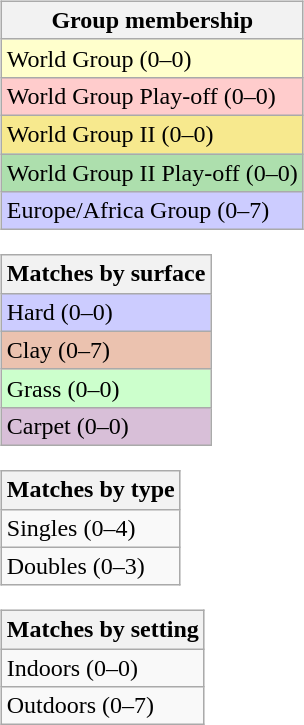<table>
<tr valign=top>
<td><br><table class=wikitable>
<tr>
<th>Group membership</th>
</tr>
<tr style="background:#ffffcc;">
<td>World Group (0–0)</td>
</tr>
<tr style="background:#ffcccc;">
<td>World Group Play-off (0–0)</td>
</tr>
<tr style="background:#F7E98E;">
<td>World Group II (0–0)</td>
</tr>
<tr style="background:#ADDFAD;">
<td>World Group II Play-off (0–0)</td>
</tr>
<tr style="background:#CCCCFF;">
<td>Europe/Africa Group (0–7)</td>
</tr>
</table>
<table class=wikitable>
<tr>
<th>Matches by surface</th>
</tr>
<tr style="background:#ccf;">
<td>Hard (0–0)</td>
</tr>
<tr style="background:#ebc2af;">
<td>Clay (0–7)</td>
</tr>
<tr style="background:#cfc;">
<td>Grass (0–0)</td>
</tr>
<tr style="background:thistle;">
<td>Carpet (0–0)</td>
</tr>
</table>
<table class=wikitable>
<tr>
<th>Matches by type</th>
</tr>
<tr>
<td>Singles (0–4)</td>
</tr>
<tr>
<td>Doubles (0–3)</td>
</tr>
</table>
<table class=wikitable>
<tr>
<th>Matches by setting</th>
</tr>
<tr>
<td>Indoors (0–0)</td>
</tr>
<tr>
<td>Outdoors (0–7)</td>
</tr>
</table>
</td>
</tr>
</table>
